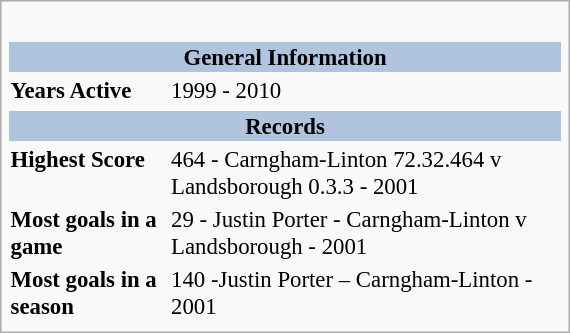<table class="infobox" style="width: 25em; font-size: 95%;">
<tr>
<td align="center" colspan="2"><br></td>
</tr>
<tr>
<th colspan="2" bgcolor="#b0c4de"><strong>General Information</strong></th>
</tr>
<tr style="vertical-align: top;">
<td><strong>Years Active</strong></td>
<td>1999 - 2010</td>
</tr>
<tr style="vertical-align: top;">
</tr>
<tr>
<th colspan="2" bgcolor="#b0c4de"><strong>Records</strong></th>
</tr>
<tr style="vertical-align: top;">
<td><strong>Highest Score</strong></td>
<td>464 - Carngham-Linton 72.32.464 v Landsborough 0.3.3 - 2001</td>
</tr>
<tr>
<td><strong>Most goals in a game</strong></td>
<td>29 - Justin Porter - Carngham-Linton v Landsborough - 2001</td>
</tr>
<tr>
<td><strong>Most goals in a season</strong></td>
<td>140 -Justin Porter – Carngham-Linton -  2001</td>
</tr>
<tr style="vertical-align: top;"jnh>
</tr>
</table>
